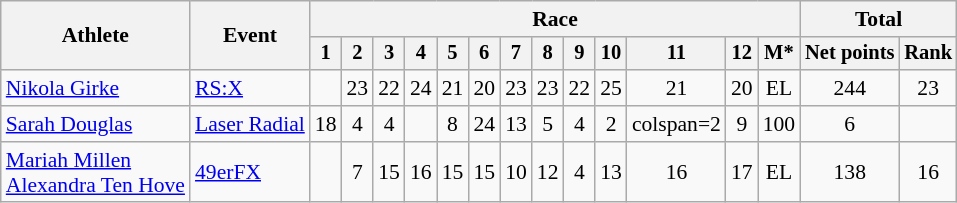<table class=wikitable style=font-size:90%;text-align:center>
<tr>
<th rowspan=2>Athlete</th>
<th rowspan=2>Event</th>
<th colspan=13>Race</th>
<th colspan=2>Total</th>
</tr>
<tr style=font-size:95%>
<th>1</th>
<th>2</th>
<th>3</th>
<th>4</th>
<th>5</th>
<th>6</th>
<th>7</th>
<th>8</th>
<th>9</th>
<th>10</th>
<th>11</th>
<th>12</th>
<th>M*</th>
<th>Net points</th>
<th>Rank</th>
</tr>
<tr>
<td align=left><a href='#'>Nikola Girke</a></td>
<td align=left><a href='#'>RS:X</a></td>
<td></td>
<td>23</td>
<td>22</td>
<td>24</td>
<td>21</td>
<td>20</td>
<td>23</td>
<td>23</td>
<td>22</td>
<td>25</td>
<td>21</td>
<td>20</td>
<td>EL</td>
<td>244</td>
<td>23</td>
</tr>
<tr>
<td align=left><a href='#'>Sarah Douglas</a></td>
<td align=left><a href='#'>Laser Radial</a></td>
<td>18</td>
<td>4</td>
<td>4</td>
<td></td>
<td>8</td>
<td>24</td>
<td>13</td>
<td>5</td>
<td>4</td>
<td>2</td>
<td>colspan=2 </td>
<td>9</td>
<td>100</td>
<td>6</td>
</tr>
<tr>
<td align=left><a href='#'>Mariah Millen</a><br><a href='#'>Alexandra Ten Hove</a></td>
<td align=left><a href='#'>49erFX</a></td>
<td></td>
<td>7</td>
<td>15</td>
<td>16</td>
<td>15</td>
<td>15</td>
<td>10</td>
<td>12</td>
<td>4</td>
<td>13</td>
<td>16</td>
<td>17</td>
<td>EL</td>
<td>138</td>
<td>16</td>
</tr>
</table>
